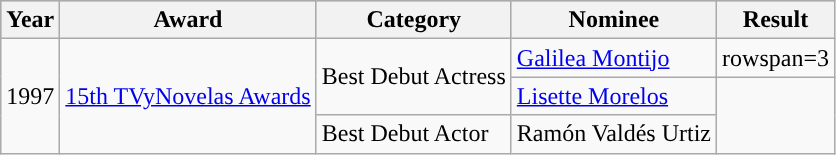<table class="wikitable">
<tr style="background:#b0c4de;">
<th>Year</th>
<th>Award</th>
<th>Category</th>
<th>Nominee</th>
<th>Result</th>
</tr>
<tr>
<td rowspan=3>1997</td>
<td rowspan=3><a href='#'>15th TVyNovelas Awards</a></td>
<td rowspan=2>Best Debut Actress</td>
<td><a href='#'>Galilea Montijo</a></td>
<td>rowspan=3 </td>
</tr>
<tr>
<td><a href='#'>Lisette Morelos</a></td>
</tr>
<tr>
<td>Best Debut Actor</td>
<td>Ramón Valdés Urtiz</td>
</tr>
</table>
